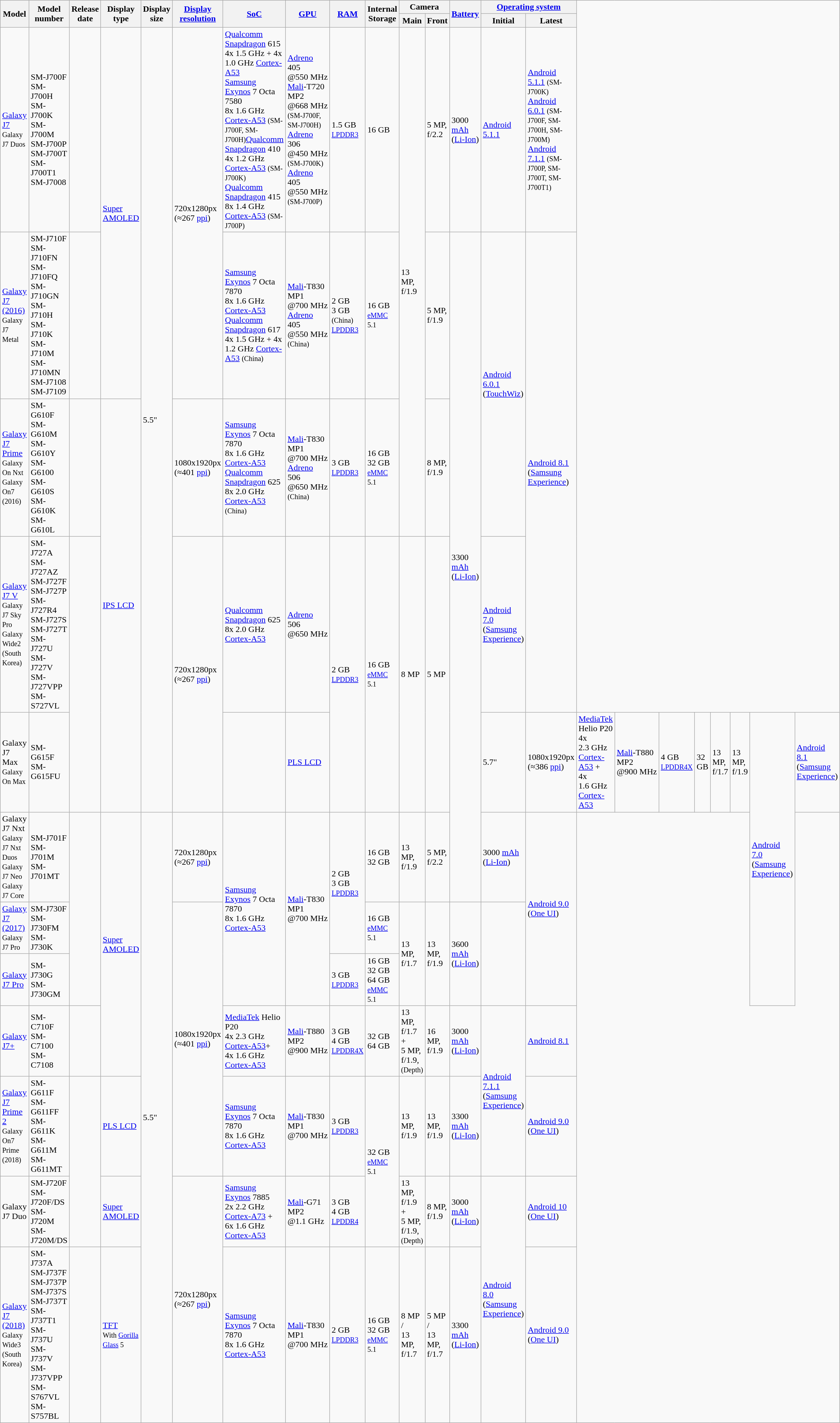<table class="wikitable sortable">
<tr>
<th rowspan="2">Model</th>
<th rowspan="2">Model number</th>
<th rowspan="2">Release date</th>
<th rowspan="2">Display type</th>
<th rowspan="2">Display size</th>
<th rowspan="2"><a href='#'>Display resolution</a></th>
<th rowspan="2"><a href='#'>SoC</a></th>
<th rowspan="2"><a href='#'>GPU</a></th>
<th rowspan="2"><a href='#'>RAM</a></th>
<th rowspan="2">Internal Storage</th>
<th colspan="2">Camera</th>
<th rowspan="2"><a href='#'>Battery</a></th>
<th colspan="2"><a href='#'>Operating system</a></th>
</tr>
<tr>
<th>Main</th>
<th>Front</th>
<th>Initial</th>
<th>Latest</th>
</tr>
<tr>
<td><a href='#'>Galaxy J7</a><br><small>Galaxy J7 Duos</small></td>
<td>SM-J700F<br>SM-J700H<br>SM-J700K<br>SM-J700M<br>SM-J700P<br>SM-J700T<br>SM-J700T1<br>SM-J7008</td>
<td></td>
<td rowspan="2"><a href='#'>Super AMOLED</a></td>
<td rowspan="5">5.5"</td>
<td rowspan="2">720x1280px<br>(≈267 <a href='#'>ppi</a>)</td>
<td><a href='#'>Qualcomm Snapdragon</a> 615<br>4x 1.5 GHz + 4x 1.0 GHz <a href='#'>Cortex-A53</a><br><a href='#'>Samsung Exynos</a> 7 Octa 7580<br>8x 1.6 GHz <a href='#'>Cortex-A53</a> <small>(SM-J700F, SM-J700H)</small><a href='#'>Qualcomm Snapdragon</a> 410<br>4x 1.2 GHz <a href='#'>Cortex-A53</a> <small>(SM-J700K)</small>
<a href='#'>Qualcomm Snapdragon</a> 415<br>8x 1.4 GHz <a href='#'>Cortex-A53</a> <small>(SM-J700P)</small></td>
<td><a href='#'>Adreno</a> 405<br>@550 MHz<br><a href='#'>Mali</a>-T720 MP2<br>@668 MHz <small>(SM-J700F, SM-J700H)</small>
<a href='#'>Adreno</a> 306<br>@450 MHz <small>(SM-J700K)</small>
<a href='#'>Adreno</a> 405<br>@550 MHz <small>(SM-J700P)</small></td>
<td>1.5 GB<br><small><a href='#'>LPDDR3</a></small></td>
<td>16 GB</td>
<td rowspan="3">13 MP, f/1.9</td>
<td>5 MP, f/2.2</td>
<td>3000 <a href='#'>mAh</a><br>(<a href='#'>Li-Ion</a>)</td>
<td><a href='#'>Android 5.1.1</a></td>
<td><a href='#'>Android 5.1.1</a> <small>(SM-J700K)</small><br><a href='#'>Android 6.0.1</a> <small>(SM-J700F, SM-J700H, SM-J700M)</small><br><a href='#'>Android 7.1.1</a> <small>(SM-J700P, SM-J700T, SM-J700T1)</small></td>
</tr>
<tr>
<td><a href='#'>Galaxy J7 (2016)</a><br><small>Galaxy J7 Metal</small></td>
<td>SM-J710F<br>SM-J710FN<br>SM-J710FQ<br>SM-J710GN<br>SM-J710H<br>SM-J710K<br>SM-J710M<br>SM-J710MN<br>SM-J7108<br>SM-J7109</td>
<td></td>
<td><a href='#'>Samsung Exynos</a> 7 Octa 7870<br>8x 1.6 GHz <a href='#'>Cortex-A53</a><br><a href='#'>Qualcomm Snapdragon</a> 617<br>4x 1.5 GHz + 4x 1.2 GHz <a href='#'>Cortex-A53</a> <small>(China)</small></td>
<td><a href='#'>Mali</a>-T830 MP1<br>@700 MHz<br><a href='#'>Adreno</a> 405<br>@550 MHz <small>(China)</small></td>
<td>2 GB<br>3 GB <small>(China)</small><br><small><a href='#'>LPDDR3</a></small></td>
<td>16 GB<br><small><a href='#'>eMMC</a> 5.1</small></td>
<td>5 MP, f/1.9</td>
<td rowspan="5">3300 <a href='#'>mAh</a><br>(<a href='#'>Li-Ion</a>)</td>
<td rowspan="2"><a href='#'>Android 6.0.1</a><br>(<a href='#'>TouchWiz</a>)</td>
<td rowspan="3"><a href='#'>Android 8.1</a><br>(<a href='#'>Samsung Experience</a>)</td>
</tr>
<tr>
<td><a href='#'>Galaxy J7 Prime</a><br><small>Galaxy On Nxt</small><br><small>Galaxy On7 (2016)</small></td>
<td>SM-G610F<br>SM-G610M<br>SM-G610Y<br>SM-G6100<br>SM-G610S<br>SM-G610K<br>SM-G610L</td>
<td></td>
<td rowspan="3"><a href='#'>IPS LCD</a></td>
<td>1080x1920px<br>(≈401 <a href='#'>ppi</a>)</td>
<td><a href='#'>Samsung Exynos</a> 7 Octa 7870<br>8x 1.6 GHz <a href='#'>Cortex-A53</a>
<a href='#'>Qualcomm Snapdragon</a> 625<br>8x 2.0 GHz <a href='#'>Cortex-A53</a> <small>(China)</small></td>
<td><a href='#'>Mali</a>-T830 MP1<br>@700 MHz
<a href='#'>Adreno</a> 506<br>@650 MHz <small>(China)</small></td>
<td>3 GB<br><small><a href='#'>LPDDR3</a></small></td>
<td>16 GB<br>32 GB<br><small><a href='#'>eMMC</a> 5.1</small></td>
<td>8 MP, f/1.9</td>
</tr>
<tr>
<td><a href='#'>Galaxy J7 V</a><br><small>Galaxy J7 Sky Pro</small><br><small>Galaxy Wide2 (South Korea)</small></td>
<td>SM-J727A<br>SM-J727AZ<br>SM-J727F<br>SM-J727P<br>SM-J727R4<br>SM-J727S<br>SM-J727T<br>SM-J727U<br>SM-J727V<br>SM-J727VPP<br>SM-S727VL</td>
<td rowspan="2"></td>
<td rowspan="2">720x1280px<br>(≈267 <a href='#'>ppi</a>)</td>
<td><a href='#'>Qualcomm Snapdragon</a> 625<br>8x 2.0 GHz <a href='#'>Cortex-A53</a></td>
<td><a href='#'>Adreno</a> 506<br>@650 MHz</td>
<td rowspan="2">2 GB<br><small><a href='#'>LPDDR3</a></small></td>
<td rowspan="2">16 GB<br><small><a href='#'>eMMC</a> 5.1</small></td>
<td rowspan="2">8 MP</td>
<td rowspan="2">5 MP</td>
<td><a href='#'>Android 7.0</a><br>(<a href='#'>Samsung Experience</a>)</td>
</tr>
<tr>
<td>Galaxy J7 Max<br><small>Galaxy On Max</small></td>
<td>SM-G615F<br>SM-G615FU</td>
<td></td>
<td><a href='#'>PLS LCD</a></td>
<td>5.7"</td>
<td>1080x1920px<br>(≈386 <a href='#'>ppi</a>)</td>
<td><a href='#'>MediaTek</a> Helio P20<br>4x 2.3 GHz <a href='#'>Cortex-A53</a> +<br>4x 1.6 GHz <a href='#'>Cortex-A53</a></td>
<td><a href='#'>Mali</a>-T880 MP2<br>@900 MHz</td>
<td>4 GB<br><small><a href='#'>LPDDR4X</a></small></td>
<td>32 GB</td>
<td>13 MP, f/1.7</td>
<td>13 MP, f/1.9</td>
<td rowspan="4"><a href='#'>Android 7.0</a><br>(<a href='#'>Samsung Experience</a>)</td>
<td><a href='#'>Android 8.1</a><br>(<a href='#'>Samsung Experience</a>)</td>
</tr>
<tr>
<td>Galaxy J7 Nxt<br><small>Galaxy J7 Nxt Duos</small><br><small>Galaxy J7 Neo</small><br><small>Galaxy J7 Core</small></td>
<td>SM-J701F<br>SM-J701M<br>SM-J701MT</td>
<td rowspan="3"></td>
<td rowspan="4"><a href='#'>Super AMOLED</a></td>
<td rowspan="7">5.5"</td>
<td>720x1280px<br>(≈267 <a href='#'>ppi</a>)</td>
<td rowspan="3"><a href='#'>Samsung Exynos</a> 7 Octa 7870<br>8x 1.6 GHz <a href='#'>Cortex-A53</a></td>
<td rowspan="3"><a href='#'>Mali</a>-T830 MP1<br>@700 MHz</td>
<td rowspan="2">2 GB<br>3 GB<br><small><a href='#'>LPDDR3</a></small></td>
<td>16 GB<br>32 GB</td>
<td>13 MP, f/1.9</td>
<td>5 MP, f/2.2</td>
<td>3000 <a href='#'>mAh</a><br>(<a href='#'>Li-Ion</a>)</td>
<td rowspan="3"><a href='#'>Android 9.0</a><br>(<a href='#'>One UI</a>)</td>
</tr>
<tr>
<td><a href='#'>Galaxy J7 (2017)</a><br><small>Galaxy J7 Pro</small></td>
<td>SM-J730F<br>SM-J730FM<br>SM-J730K</td>
<td rowspan="4">1080x1920px<br>(≈401 <a href='#'>ppi</a>)</td>
<td>16 GB<br><small><a href='#'>eMMC</a> 5.1</small></td>
<td rowspan="2">13 MP, f/1.7</td>
<td rowspan="2">13 MP, f/1.9</td>
<td rowspan="2">3600 <a href='#'>mAh</a><br>(<a href='#'>Li-Ion</a>)</td>
</tr>
<tr>
<td><a href='#'>Galaxy J7 Pro</a></td>
<td>SM-J730G<br>SM-J730GM</td>
<td>3 GB<br><small><a href='#'>LPDDR3</a></small></td>
<td>16 GB<br>32 GB<br>64 GB<br><small><a href='#'>eMMC</a> 5.1</small></td>
</tr>
<tr>
<td><a href='#'>Galaxy J7+</a></td>
<td>SM-C710F<br>SM-C7100<br>SM-C7108</td>
<td></td>
<td><a href='#'>MediaTek</a> Helio P20<br>4x 2.3 GHz <a href='#'>Cortex-A53</a>+<br>4x 1.6 GHz <a href='#'>Cortex-A53</a></td>
<td><a href='#'>Mali</a>-T880 MP2<br>@900 MHz</td>
<td>3 GB<br>4 GB<br><small><a href='#'>LPDDR4X</a></small></td>
<td>32 GB<br>64 GB</td>
<td>13 MP, f/1.7 +<br>5 MP, f/1.9, <small>(Depth)</small></td>
<td>16 MP, f/1.9</td>
<td>3000 <a href='#'>mAh</a><br>(<a href='#'>Li-Ion</a>)</td>
<td rowspan="2"><a href='#'>Android 7.1.1</a><br>(<a href='#'>Samsung Experience</a>)</td>
<td><a href='#'>Android 8.1</a></td>
</tr>
<tr>
<td><a href='#'>Galaxy J7 Prime 2</a><br><small>Galaxy On7 Prime (2018)</small></td>
<td>SM-G611F<br>SM-G611FF<br>SM-G611K<br>SM-G611M<br>SM-G611MT</td>
<td rowspan="2"></td>
<td><a href='#'>PLS LCD</a></td>
<td><a href='#'>Samsung Exynos</a> 7 Octa 7870<br>8x 1.6 GHz <a href='#'>Cortex-A53</a></td>
<td><a href='#'>Mali</a>-T830 MP1<br>@700 MHz</td>
<td>3 GB<br><small><a href='#'>LPDDR3</a></small></td>
<td rowspan="2">32 GB<br><small><a href='#'>eMMC</a> 5.1</small></td>
<td>13 MP, f/1.9</td>
<td>13 MP, f/1.9</td>
<td>3300 <a href='#'>mAh</a><br>(<a href='#'>Li-Ion</a>)</td>
<td><a href='#'>Android 9.0</a><br>(<a href='#'>One UI</a>)</td>
</tr>
<tr>
<td>Galaxy J7 Duo</td>
<td>SM-J720F<br>SM-J720F/DS<br>SM-J720M<br>SM-J720M/DS</td>
<td><a href='#'>Super AMOLED</a></td>
<td rowspan="2">720x1280px<br>(≈267 <a href='#'>ppi</a>)</td>
<td><a href='#'>Samsung Exynos</a> 7885<br>2x 2.2 GHz <a href='#'>Cortex-A73</a> +<br>6x 1.6 GHz <a href='#'>Cortex-A53</a></td>
<td><a href='#'>Mali</a>-G71 MP2<br>@1.1 GHz</td>
<td>3 GB<br>4 GB<br><small><a href='#'>LPDDR4</a></small></td>
<td>13 MP, f/1.9 +<br>5 MP, f/1.9, <small>(Depth)</small></td>
<td>8 MP, f/1.9</td>
<td>3000 <a href='#'>mAh</a><br>(<a href='#'>Li-Ion</a>)</td>
<td rowspan="2"><a href='#'>Android 8.0</a><br>(<a href='#'>Samsung Experience</a>)</td>
<td><a href='#'>Android 10</a><br>(<a href='#'>One UI</a>)</td>
</tr>
<tr>
<td><a href='#'>Galaxy J7 (2018)</a><br><small>Galaxy Wide3 (South Korea)</small></td>
<td>SM-J737A<br>SM-J737F<br>SM-J737P<br>SM-J737S<br>SM-J737T<br>SM-J737T1<br>SM-J737U<br>SM-J737V<br>SM-J737VPP
SM-S767VL<br>SM-S757BL</td>
<td></td>
<td><a href='#'>TFT</a><br><small>With <a href='#'>Gorilla Glass</a> 5</small></td>
<td><a href='#'>Samsung Exynos</a> 7 Octa 7870<br>8x 1.6 GHz <a href='#'>Cortex-A53</a></td>
<td><a href='#'>Mali</a>-T830 MP1<br>@700 MHz</td>
<td>2 GB<br><small><a href='#'>LPDDR3</a></small></td>
<td>16 GB<br>32 GB<br><small><a href='#'>eMMC</a> 5.1</small></td>
<td>8 MP /<br>13 MP, f/1.7</td>
<td>5 MP /<br>13 MP, f/1.7</td>
<td>3300 <a href='#'>mAh</a><br>(<a href='#'>Li-Ion</a>)</td>
<td><a href='#'>Android 9.0</a><br>(<a href='#'>One UI</a>)</td>
</tr>
</table>
